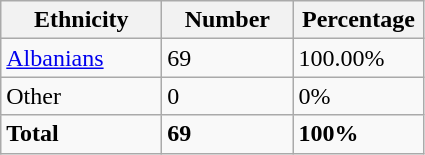<table class="wikitable">
<tr>
<th width="100px">Ethnicity</th>
<th width="80px">Number</th>
<th width="80px">Percentage</th>
</tr>
<tr>
<td><a href='#'>Albanians</a></td>
<td>69</td>
<td>100.00%</td>
</tr>
<tr>
<td>Other</td>
<td>0</td>
<td>0%</td>
</tr>
<tr>
<td><strong>Total</strong></td>
<td><strong>69</strong></td>
<td><strong>100%</strong></td>
</tr>
</table>
